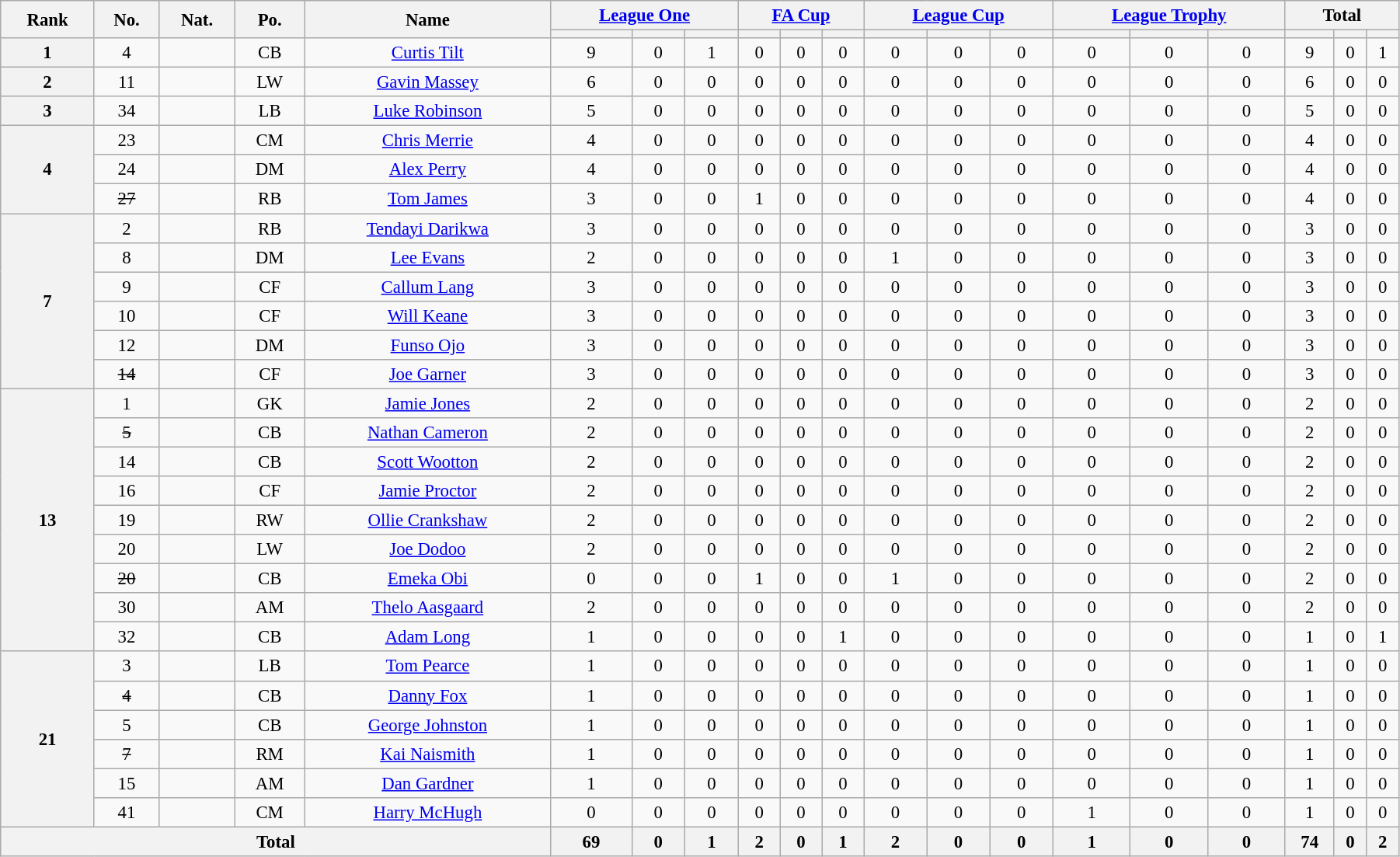<table class="wikitable" style="text-align:center; font-size:95%; width:95%;">
<tr>
<th rowspan=2>Rank</th>
<th rowspan=2>No.</th>
<th rowspan=2>Nat.</th>
<th rowspan=2>Po.</th>
<th rowspan=2>Name</th>
<th colspan=3><a href='#'>League One</a></th>
<th colspan=3><a href='#'>FA Cup</a></th>
<th colspan=3><a href='#'>League Cup</a></th>
<th colspan=3><a href='#'>League Trophy</a></th>
<th colspan=3>Total</th>
</tr>
<tr>
<th></th>
<th></th>
<th></th>
<th></th>
<th></th>
<th></th>
<th></th>
<th></th>
<th></th>
<th></th>
<th></th>
<th></th>
<th></th>
<th></th>
<th></th>
</tr>
<tr>
<th rowspan=1>1</th>
<td>4</td>
<td></td>
<td>CB</td>
<td><a href='#'>Curtis Tilt</a></td>
<td>9</td>
<td>0</td>
<td>1</td>
<td>0</td>
<td>0</td>
<td>0</td>
<td>0</td>
<td>0</td>
<td>0</td>
<td>0</td>
<td>0</td>
<td>0</td>
<td>9</td>
<td>0</td>
<td>1</td>
</tr>
<tr>
<th rowspan=1>2</th>
<td>11</td>
<td></td>
<td>LW</td>
<td><a href='#'>Gavin Massey</a></td>
<td>6</td>
<td>0</td>
<td>0</td>
<td>0</td>
<td>0</td>
<td>0</td>
<td>0</td>
<td>0</td>
<td>0</td>
<td>0</td>
<td>0</td>
<td>0</td>
<td>6</td>
<td>0</td>
<td>0</td>
</tr>
<tr>
<th rowspan=1>3</th>
<td>34</td>
<td></td>
<td>LB</td>
<td><a href='#'>Luke Robinson</a></td>
<td>5</td>
<td>0</td>
<td>0</td>
<td>0</td>
<td>0</td>
<td>0</td>
<td>0</td>
<td>0</td>
<td>0</td>
<td>0</td>
<td>0</td>
<td>0</td>
<td>5</td>
<td>0</td>
<td>0</td>
</tr>
<tr>
<th rowspan=3>4</th>
<td>23</td>
<td></td>
<td>CM</td>
<td><a href='#'>Chris Merrie</a></td>
<td>4</td>
<td>0</td>
<td>0</td>
<td>0</td>
<td>0</td>
<td>0</td>
<td>0</td>
<td>0</td>
<td>0</td>
<td>0</td>
<td>0</td>
<td>0</td>
<td>4</td>
<td>0</td>
<td>0</td>
</tr>
<tr>
<td>24</td>
<td></td>
<td>DM</td>
<td><a href='#'>Alex Perry</a></td>
<td>4</td>
<td>0</td>
<td>0</td>
<td>0</td>
<td>0</td>
<td>0</td>
<td>0</td>
<td>0</td>
<td>0</td>
<td>0</td>
<td>0</td>
<td>0</td>
<td>4</td>
<td>0</td>
<td>0</td>
</tr>
<tr>
<td><s>27</s></td>
<td></td>
<td>RB</td>
<td><a href='#'>Tom James</a></td>
<td>3</td>
<td>0</td>
<td>0</td>
<td>1</td>
<td>0</td>
<td>0</td>
<td>0</td>
<td>0</td>
<td>0</td>
<td>0</td>
<td>0</td>
<td>0</td>
<td>4</td>
<td>0</td>
<td>0</td>
</tr>
<tr>
<th rowspan=6>7</th>
<td>2</td>
<td></td>
<td>RB</td>
<td><a href='#'>Tendayi Darikwa</a></td>
<td>3</td>
<td>0</td>
<td>0</td>
<td>0</td>
<td>0</td>
<td>0</td>
<td>0</td>
<td>0</td>
<td>0</td>
<td>0</td>
<td>0</td>
<td>0</td>
<td>3</td>
<td>0</td>
<td>0</td>
</tr>
<tr>
<td>8</td>
<td></td>
<td>DM</td>
<td><a href='#'>Lee Evans</a></td>
<td>2</td>
<td>0</td>
<td>0</td>
<td>0</td>
<td>0</td>
<td>0</td>
<td>1</td>
<td>0</td>
<td>0</td>
<td>0</td>
<td>0</td>
<td>0</td>
<td>3</td>
<td>0</td>
<td>0</td>
</tr>
<tr>
<td>9</td>
<td></td>
<td>CF</td>
<td><a href='#'>Callum Lang</a></td>
<td>3</td>
<td>0</td>
<td>0</td>
<td>0</td>
<td>0</td>
<td>0</td>
<td>0</td>
<td>0</td>
<td>0</td>
<td>0</td>
<td>0</td>
<td>0</td>
<td>3</td>
<td>0</td>
<td>0</td>
</tr>
<tr>
<td>10</td>
<td></td>
<td>CF</td>
<td><a href='#'>Will Keane</a></td>
<td>3</td>
<td>0</td>
<td>0</td>
<td>0</td>
<td>0</td>
<td>0</td>
<td>0</td>
<td>0</td>
<td>0</td>
<td>0</td>
<td>0</td>
<td>0</td>
<td>3</td>
<td>0</td>
<td>0</td>
</tr>
<tr>
<td>12</td>
<td></td>
<td>DM</td>
<td><a href='#'>Funso Ojo</a></td>
<td>3</td>
<td>0</td>
<td>0</td>
<td>0</td>
<td>0</td>
<td>0</td>
<td>0</td>
<td>0</td>
<td>0</td>
<td>0</td>
<td>0</td>
<td>0</td>
<td>3</td>
<td>0</td>
<td>0</td>
</tr>
<tr>
<td><s>14</s></td>
<td></td>
<td>CF</td>
<td><a href='#'>Joe Garner</a></td>
<td>3</td>
<td>0</td>
<td>0</td>
<td>0</td>
<td>0</td>
<td>0</td>
<td>0</td>
<td>0</td>
<td>0</td>
<td>0</td>
<td>0</td>
<td>0</td>
<td>3</td>
<td>0</td>
<td>0</td>
</tr>
<tr>
<th rowspan=9>13</th>
<td>1</td>
<td></td>
<td>GK</td>
<td><a href='#'>Jamie Jones</a></td>
<td>2</td>
<td>0</td>
<td>0</td>
<td>0</td>
<td>0</td>
<td>0</td>
<td>0</td>
<td>0</td>
<td>0</td>
<td>0</td>
<td>0</td>
<td>0</td>
<td>2</td>
<td>0</td>
<td>0</td>
</tr>
<tr>
<td><s>5</s></td>
<td></td>
<td>CB</td>
<td><a href='#'>Nathan Cameron</a></td>
<td>2</td>
<td>0</td>
<td>0</td>
<td>0</td>
<td>0</td>
<td>0</td>
<td>0</td>
<td>0</td>
<td>0</td>
<td>0</td>
<td>0</td>
<td>0</td>
<td>2</td>
<td>0</td>
<td>0</td>
</tr>
<tr>
<td>14</td>
<td></td>
<td>CB</td>
<td><a href='#'>Scott Wootton</a></td>
<td>2</td>
<td>0</td>
<td>0</td>
<td>0</td>
<td>0</td>
<td>0</td>
<td>0</td>
<td>0</td>
<td>0</td>
<td>0</td>
<td>0</td>
<td>0</td>
<td>2</td>
<td>0</td>
<td>0</td>
</tr>
<tr>
<td>16</td>
<td></td>
<td>CF</td>
<td><a href='#'>Jamie Proctor</a></td>
<td>2</td>
<td>0</td>
<td>0</td>
<td>0</td>
<td>0</td>
<td>0</td>
<td>0</td>
<td>0</td>
<td>0</td>
<td>0</td>
<td>0</td>
<td>0</td>
<td>2</td>
<td>0</td>
<td>0</td>
</tr>
<tr>
<td>19</td>
<td></td>
<td>RW</td>
<td><a href='#'>Ollie Crankshaw</a></td>
<td>2</td>
<td>0</td>
<td>0</td>
<td>0</td>
<td>0</td>
<td>0</td>
<td>0</td>
<td>0</td>
<td>0</td>
<td>0</td>
<td>0</td>
<td>0</td>
<td>2</td>
<td>0</td>
<td>0</td>
</tr>
<tr>
<td>20</td>
<td></td>
<td>LW</td>
<td><a href='#'>Joe Dodoo</a></td>
<td>2</td>
<td>0</td>
<td>0</td>
<td>0</td>
<td>0</td>
<td>0</td>
<td>0</td>
<td>0</td>
<td>0</td>
<td>0</td>
<td>0</td>
<td>0</td>
<td>2</td>
<td>0</td>
<td>0</td>
</tr>
<tr>
<td><s>20</s></td>
<td></td>
<td>CB</td>
<td><a href='#'>Emeka Obi</a></td>
<td>0</td>
<td>0</td>
<td>0</td>
<td>1</td>
<td>0</td>
<td>0</td>
<td>1</td>
<td>0</td>
<td>0</td>
<td>0</td>
<td>0</td>
<td>0</td>
<td>2</td>
<td>0</td>
<td>0</td>
</tr>
<tr>
<td>30</td>
<td></td>
<td>AM</td>
<td><a href='#'>Thelo Aasgaard</a></td>
<td>2</td>
<td>0</td>
<td>0</td>
<td>0</td>
<td>0</td>
<td>0</td>
<td>0</td>
<td>0</td>
<td>0</td>
<td>0</td>
<td>0</td>
<td>0</td>
<td>2</td>
<td>0</td>
<td>0</td>
</tr>
<tr>
<td>32</td>
<td></td>
<td>CB</td>
<td><a href='#'>Adam Long</a></td>
<td>1</td>
<td>0</td>
<td>0</td>
<td>0</td>
<td>0</td>
<td>1</td>
<td>0</td>
<td>0</td>
<td>0</td>
<td>0</td>
<td>0</td>
<td>0</td>
<td>1</td>
<td>0</td>
<td>1</td>
</tr>
<tr>
<th rowspan=6>21</th>
<td>3</td>
<td></td>
<td>LB</td>
<td><a href='#'>Tom Pearce</a></td>
<td>1</td>
<td>0</td>
<td>0</td>
<td>0</td>
<td>0</td>
<td>0</td>
<td>0</td>
<td>0</td>
<td>0</td>
<td>0</td>
<td>0</td>
<td>0</td>
<td>1</td>
<td>0</td>
<td>0</td>
</tr>
<tr>
<td><s>4</s></td>
<td></td>
<td>CB</td>
<td><a href='#'>Danny Fox</a></td>
<td>1</td>
<td>0</td>
<td>0</td>
<td>0</td>
<td>0</td>
<td>0</td>
<td>0</td>
<td>0</td>
<td>0</td>
<td>0</td>
<td>0</td>
<td>0</td>
<td>1</td>
<td>0</td>
<td>0</td>
</tr>
<tr>
<td>5</td>
<td></td>
<td>CB</td>
<td><a href='#'>George Johnston</a></td>
<td>1</td>
<td>0</td>
<td>0</td>
<td>0</td>
<td>0</td>
<td>0</td>
<td>0</td>
<td>0</td>
<td>0</td>
<td>0</td>
<td>0</td>
<td>0</td>
<td>1</td>
<td>0</td>
<td>0</td>
</tr>
<tr>
<td><s>7</s></td>
<td></td>
<td>RM</td>
<td><a href='#'>Kai Naismith</a></td>
<td>1</td>
<td>0</td>
<td>0</td>
<td>0</td>
<td>0</td>
<td>0</td>
<td>0</td>
<td>0</td>
<td>0</td>
<td>0</td>
<td>0</td>
<td>0</td>
<td>1</td>
<td>0</td>
<td>0</td>
</tr>
<tr>
<td>15</td>
<td></td>
<td>AM</td>
<td><a href='#'>Dan Gardner</a></td>
<td>1</td>
<td>0</td>
<td>0</td>
<td>0</td>
<td>0</td>
<td>0</td>
<td>0</td>
<td>0</td>
<td>0</td>
<td>0</td>
<td>0</td>
<td>0</td>
<td>1</td>
<td>0</td>
<td>0</td>
</tr>
<tr>
<td>41</td>
<td></td>
<td>CM</td>
<td><a href='#'>Harry McHugh</a></td>
<td>0</td>
<td>0</td>
<td>0</td>
<td>0</td>
<td>0</td>
<td>0</td>
<td>0</td>
<td>0</td>
<td>0</td>
<td>1</td>
<td>0</td>
<td>0</td>
<td>1</td>
<td>0</td>
<td>0</td>
</tr>
<tr>
<th colspan=5>Total</th>
<th>69</th>
<th>0</th>
<th>1</th>
<th>2</th>
<th>0</th>
<th>1</th>
<th>2</th>
<th>0</th>
<th>0</th>
<th>1</th>
<th>0</th>
<th>0</th>
<th>74</th>
<th>0</th>
<th>2</th>
</tr>
</table>
